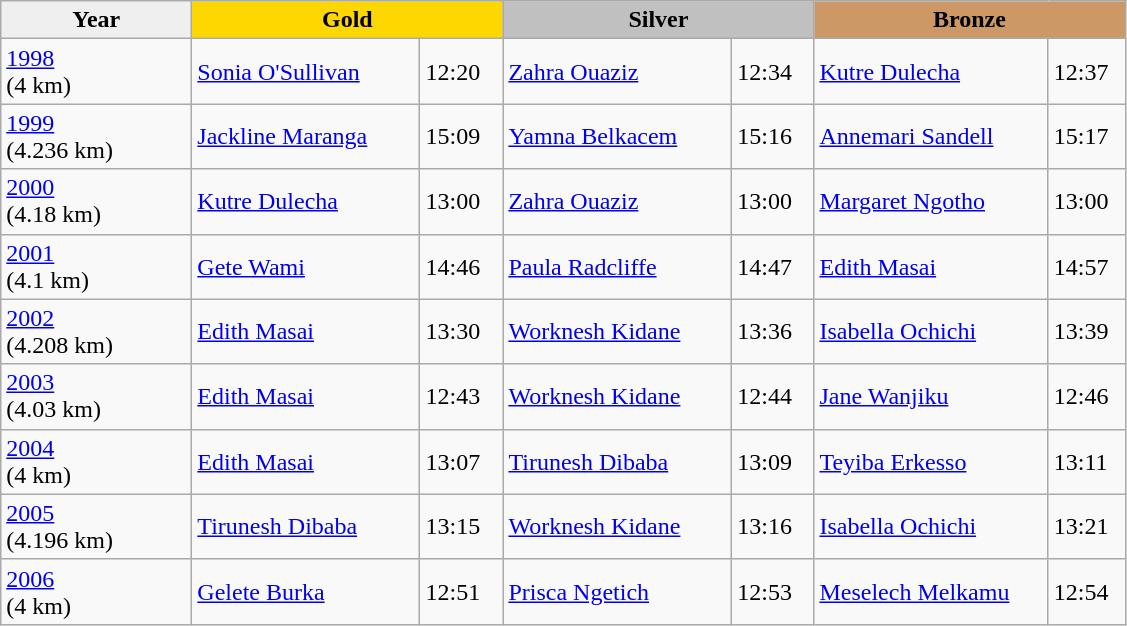<table class="wikitable" style="font-size:100%">
<tr align=center>
<th scope=col style="width:120px; background: #efefef;">Year</th>
<th scope=col colspan=2 style="width:200px; background: gold;">Gold</th>
<th scope=col colspan=2 style="width:200px; background: silver;">Silver</th>
<th scope=col colspan=2 style="width:200px; background: #cc9966;">Bronze</th>
</tr>
<tr>
<td><a href='#'>1998</a><br>(4 km)</td>
<td><a href='#'>Sonia O'Sullivan</a><br></td>
<td>12:20</td>
<td><a href='#'>Zahra Ouaziz</a><br></td>
<td>12:34</td>
<td><a href='#'>Kutre Dulecha</a><br></td>
<td>12:37</td>
</tr>
<tr>
<td><a href='#'>1999</a><br>(4.236 km)</td>
<td><a href='#'>Jackline Maranga</a><br></td>
<td>15:09</td>
<td><a href='#'>Yamna Belkacem</a><br></td>
<td>15:16</td>
<td><a href='#'>Annemari Sandell</a><br></td>
<td>15:17</td>
</tr>
<tr>
<td><a href='#'>2000</a><br>(4.18 km)</td>
<td><a href='#'>Kutre Dulecha</a><br></td>
<td>13:00</td>
<td><a href='#'>Zahra Ouaziz</a><br></td>
<td>13:00</td>
<td><a href='#'>Margaret Ngotho</a><br></td>
<td>13:00</td>
</tr>
<tr>
<td><a href='#'>2001</a><br>(4.1 km)</td>
<td><a href='#'>Gete Wami</a><br></td>
<td>14:46</td>
<td><a href='#'>Paula Radcliffe</a><br></td>
<td>14:47</td>
<td><a href='#'>Edith Masai</a><br></td>
<td>14:57</td>
</tr>
<tr>
<td><a href='#'>2002</a><br>(4.208 km)</td>
<td><a href='#'>Edith Masai</a><br></td>
<td>13:30</td>
<td><a href='#'>Worknesh Kidane</a><br></td>
<td>13:36</td>
<td><a href='#'>Isabella Ochichi</a><br></td>
<td>13:39</td>
</tr>
<tr>
<td><a href='#'>2003</a><br>(4.03 km)</td>
<td><a href='#'>Edith Masai</a><br></td>
<td>12:43</td>
<td><a href='#'>Worknesh Kidane</a><br></td>
<td>12:44</td>
<td><a href='#'>Jane Wanjiku</a><br></td>
<td>12:46</td>
</tr>
<tr>
<td><a href='#'>2004</a><br>(4 km)</td>
<td><a href='#'>Edith Masai</a><br></td>
<td>13:07</td>
<td><a href='#'>Tirunesh Dibaba</a><br></td>
<td>13:09</td>
<td><a href='#'>Teyiba Erkesso</a><br></td>
<td>13:11</td>
</tr>
<tr>
<td><a href='#'>2005</a><br>(4.196 km)</td>
<td><a href='#'>Tirunesh Dibaba</a><br></td>
<td>13:15</td>
<td><a href='#'>Worknesh Kidane</a><br></td>
<td>13:16</td>
<td><a href='#'>Isabella Ochichi</a><br></td>
<td>13:21</td>
</tr>
<tr>
<td><a href='#'>2006</a><br>(4 km)</td>
<td><a href='#'>Gelete Burka</a><br></td>
<td>12:51</td>
<td><a href='#'>Prisca Ngetich</a><br></td>
<td>12:53</td>
<td><a href='#'>Meselech Melkamu</a><br></td>
<td>12:54</td>
</tr>
</table>
